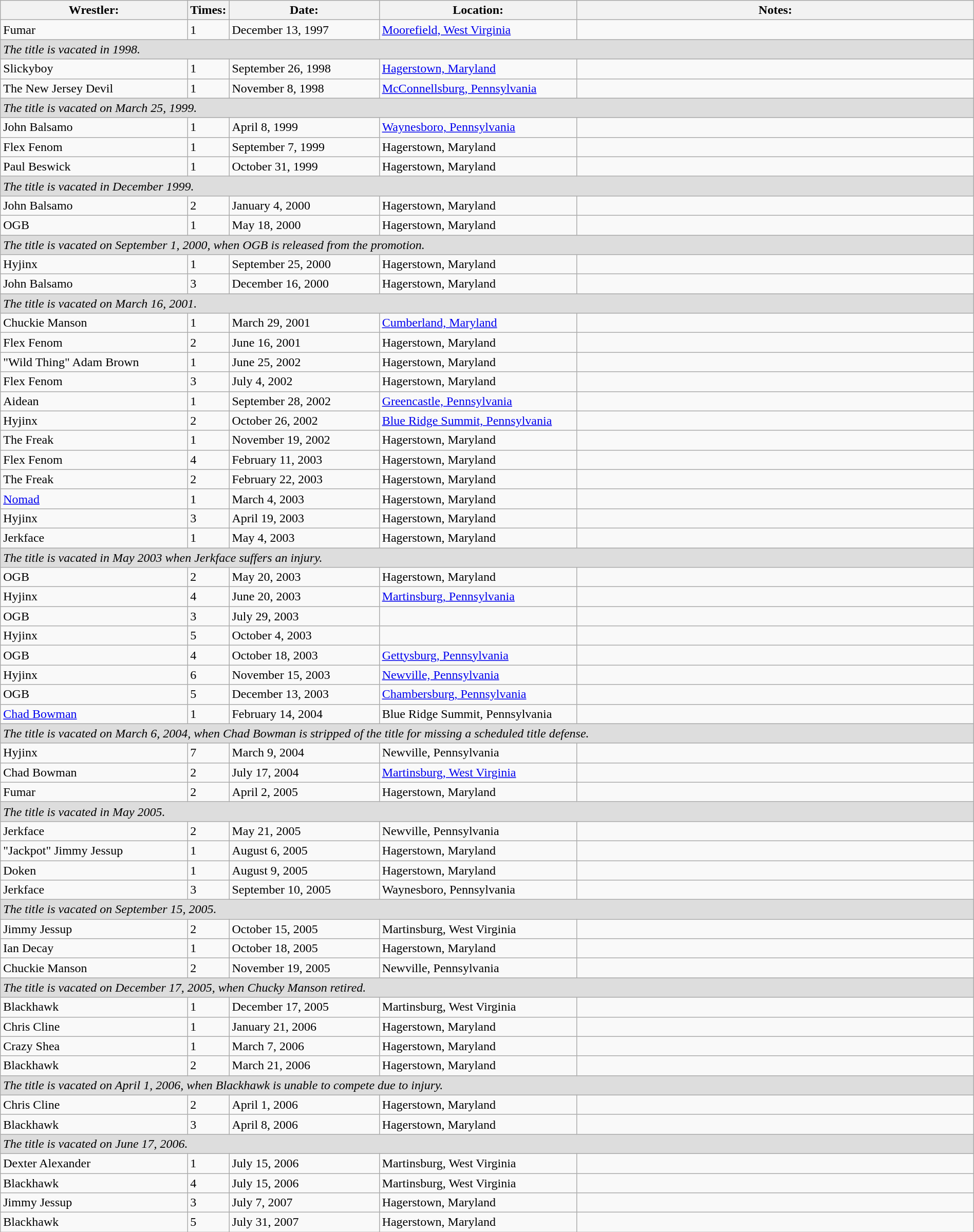<table class="wikitable" width=100%>
<tr>
<th width=20%>Wrestler:</th>
<th width=0%>Times:</th>
<th width=16%>Date:</th>
<th width=21%>Location:</th>
<th width=43%>Notes:</th>
</tr>
<tr>
<td>Fumar</td>
<td>1</td>
<td>December 13, 1997</td>
<td><a href='#'>Moorefield, West Virginia</a></td>
<td></td>
</tr>
<tr>
<td style="background: #dddddd;" colspan=5><em>The title is vacated in 1998.</em></td>
</tr>
<tr>
<td>Slickyboy</td>
<td>1</td>
<td>September 26, 1998</td>
<td><a href='#'>Hagerstown, Maryland</a></td>
<td></td>
</tr>
<tr>
<td>The New Jersey Devil</td>
<td>1</td>
<td>November 8, 1998</td>
<td><a href='#'>McConnellsburg, Pennsylvania</a></td>
<td></td>
</tr>
<tr>
<td style="background: #dddddd;" colspan=5><em>The title is vacated on March 25, 1999.</em></td>
</tr>
<tr>
<td>John Balsamo</td>
<td>1</td>
<td>April 8, 1999</td>
<td><a href='#'>Waynesboro, Pennsylvania</a></td>
<td></td>
</tr>
<tr>
<td>Flex Fenom</td>
<td>1</td>
<td>September 7, 1999</td>
<td>Hagerstown, Maryland</td>
<td></td>
</tr>
<tr>
<td>Paul Beswick</td>
<td>1</td>
<td>October 31, 1999</td>
<td>Hagerstown, Maryland</td>
<td></td>
</tr>
<tr>
<td style="background: #dddddd;" colspan=5><em>The title is vacated in December 1999.</em></td>
</tr>
<tr>
<td>John Balsamo</td>
<td>2</td>
<td>January 4, 2000</td>
<td>Hagerstown, Maryland</td>
<td></td>
</tr>
<tr>
<td>OGB</td>
<td>1</td>
<td>May 18, 2000</td>
<td>Hagerstown, Maryland</td>
<td></td>
</tr>
<tr>
<td style="background: #dddddd;" colspan=5><em>The title is vacated on September 1, 2000, when OGB is released from the promotion.</em></td>
</tr>
<tr>
<td>Hyjinx</td>
<td>1</td>
<td>September 25, 2000</td>
<td>Hagerstown, Maryland</td>
<td></td>
</tr>
<tr>
<td>John Balsamo</td>
<td>3</td>
<td>December 16, 2000</td>
<td>Hagerstown, Maryland</td>
<td></td>
</tr>
<tr>
<td style="background: #dddddd;" colspan=5><em>The title is vacated on March 16, 2001.</em></td>
</tr>
<tr>
<td>Chuckie Manson</td>
<td>1</td>
<td>March 29, 2001</td>
<td><a href='#'>Cumberland, Maryland</a></td>
<td></td>
</tr>
<tr>
<td>Flex Fenom</td>
<td>2</td>
<td>June 16, 2001</td>
<td>Hagerstown, Maryland</td>
<td></td>
</tr>
<tr>
<td>"Wild Thing" Adam Brown</td>
<td>1</td>
<td>June 25, 2002</td>
<td>Hagerstown, Maryland</td>
<td></td>
</tr>
<tr>
<td>Flex Fenom</td>
<td>3</td>
<td>July 4, 2002</td>
<td>Hagerstown, Maryland</td>
<td></td>
</tr>
<tr>
<td>Aidean</td>
<td>1</td>
<td>September 28, 2002</td>
<td><a href='#'>Greencastle, Pennsylvania</a></td>
<td></td>
</tr>
<tr>
<td>Hyjinx</td>
<td>2</td>
<td>October 26, 2002</td>
<td><a href='#'>Blue Ridge Summit, Pennsylvania</a></td>
<td></td>
</tr>
<tr>
<td>The Freak</td>
<td>1</td>
<td>November 19, 2002</td>
<td>Hagerstown, Maryland</td>
<td></td>
</tr>
<tr>
<td>Flex Fenom</td>
<td>4</td>
<td>February 11, 2003</td>
<td>Hagerstown, Maryland</td>
<td></td>
</tr>
<tr>
<td>The Freak</td>
<td>2</td>
<td>February 22, 2003</td>
<td>Hagerstown, Maryland</td>
<td></td>
</tr>
<tr>
<td><a href='#'>Nomad</a></td>
<td>1</td>
<td>March 4, 2003</td>
<td>Hagerstown, Maryland</td>
<td></td>
</tr>
<tr>
<td>Hyjinx</td>
<td>3</td>
<td>April 19, 2003</td>
<td>Hagerstown, Maryland</td>
<td></td>
</tr>
<tr>
<td>Jerkface</td>
<td>1</td>
<td>May 4, 2003</td>
<td>Hagerstown, Maryland</td>
<td></td>
</tr>
<tr>
<td style="background: #dddddd;" colspan=5><em>The title is vacated in May 2003 when Jerkface suffers an injury.</em></td>
</tr>
<tr>
<td>OGB</td>
<td>2</td>
<td>May 20, 2003</td>
<td>Hagerstown, Maryland</td>
<td></td>
</tr>
<tr>
<td>Hyjinx</td>
<td>4</td>
<td>June 20, 2003</td>
<td><a href='#'>Martinsburg, Pennsylvania</a></td>
<td></td>
</tr>
<tr>
<td>OGB</td>
<td>3</td>
<td>July 29, 2003</td>
<td></td>
<td></td>
</tr>
<tr>
<td>Hyjinx</td>
<td>5</td>
<td>October 4, 2003</td>
<td></td>
<td></td>
</tr>
<tr>
<td>OGB</td>
<td>4</td>
<td>October 18, 2003</td>
<td><a href='#'>Gettysburg, Pennsylvania</a></td>
<td></td>
</tr>
<tr>
<td>Hyjinx</td>
<td>6</td>
<td>November 15, 2003</td>
<td><a href='#'>Newville, Pennsylvania</a></td>
<td></td>
</tr>
<tr>
<td>OGB</td>
<td>5</td>
<td>December 13, 2003</td>
<td><a href='#'>Chambersburg, Pennsylvania</a></td>
<td></td>
</tr>
<tr>
<td><a href='#'>Chad Bowman</a></td>
<td>1</td>
<td>February 14, 2004</td>
<td>Blue Ridge Summit, Pennsylvania</td>
<td></td>
</tr>
<tr>
<td style="background: #dddddd;" colspan=5><em>The title is vacated on March 6, 2004, when Chad Bowman is stripped of the title for missing a scheduled title defense.</em></td>
</tr>
<tr>
<td>Hyjinx</td>
<td>7</td>
<td>March 9, 2004</td>
<td>Newville, Pennsylvania</td>
<td></td>
</tr>
<tr>
<td>Chad Bowman</td>
<td>2</td>
<td>July 17, 2004</td>
<td><a href='#'>Martinsburg, West Virginia</a></td>
<td></td>
</tr>
<tr>
<td>Fumar</td>
<td>2</td>
<td>April 2, 2005</td>
<td>Hagerstown, Maryland</td>
<td></td>
</tr>
<tr>
<td style="background: #dddddd;" colspan=5><em>The title is vacated in May 2005.</em></td>
</tr>
<tr>
<td>Jerkface</td>
<td>2</td>
<td>May 21, 2005</td>
<td>Newville, Pennsylvania</td>
<td></td>
</tr>
<tr>
<td>"Jackpot" Jimmy Jessup</td>
<td>1</td>
<td>August 6, 2005</td>
<td>Hagerstown, Maryland</td>
<td></td>
</tr>
<tr>
<td>Doken</td>
<td>1</td>
<td>August 9, 2005</td>
<td>Hagerstown, Maryland</td>
<td></td>
</tr>
<tr>
<td>Jerkface</td>
<td>3</td>
<td>September 10, 2005</td>
<td>Waynesboro, Pennsylvania</td>
<td></td>
</tr>
<tr>
<td style="background: #dddddd;" colspan=5><em>The title is vacated on September 15, 2005.</em></td>
</tr>
<tr>
<td>Jimmy Jessup</td>
<td>2</td>
<td>October 15, 2005</td>
<td>Martinsburg, West Virginia</td>
<td></td>
</tr>
<tr>
<td>Ian Decay</td>
<td>1</td>
<td>October 18, 2005</td>
<td>Hagerstown, Maryland</td>
<td></td>
</tr>
<tr>
<td>Chuckie Manson</td>
<td>2</td>
<td>November 19, 2005</td>
<td>Newville, Pennsylvania</td>
<td></td>
</tr>
<tr>
<td style="background: #dddddd;" colspan=5><em>The title is vacated on December 17, 2005, when Chucky Manson retired.</em></td>
</tr>
<tr>
<td>Blackhawk</td>
<td>1</td>
<td>December 17, 2005</td>
<td>Martinsburg, West Virginia</td>
<td></td>
</tr>
<tr>
<td>Chris Cline</td>
<td>1</td>
<td>January 21, 2006</td>
<td>Hagerstown, Maryland</td>
<td></td>
</tr>
<tr>
<td>Crazy Shea</td>
<td>1</td>
<td>March 7, 2006</td>
<td>Hagerstown, Maryland</td>
<td></td>
</tr>
<tr>
<td>Blackhawk</td>
<td>2</td>
<td>March 21, 2006</td>
<td>Hagerstown, Maryland</td>
<td></td>
</tr>
<tr>
<td style="background: #dddddd;" colspan=5><em>The title is vacated on April 1, 2006, when Blackhawk is unable to compete due to injury.</em></td>
</tr>
<tr>
<td>Chris Cline</td>
<td>2</td>
<td>April 1, 2006</td>
<td>Hagerstown, Maryland</td>
<td></td>
</tr>
<tr>
<td>Blackhawk</td>
<td>3</td>
<td>April 8, 2006</td>
<td>Hagerstown, Maryland</td>
<td></td>
</tr>
<tr>
<td style="background: #dddddd;" colspan=5><em>The title is vacated on June 17, 2006.</em></td>
</tr>
<tr>
<td>Dexter Alexander</td>
<td>1</td>
<td>July 15, 2006</td>
<td>Martinsburg, West Virginia</td>
<td></td>
</tr>
<tr>
<td>Blackhawk</td>
<td>4</td>
<td>July 15, 2006</td>
<td>Martinsburg, West Virginia</td>
<td></td>
</tr>
<tr>
<td>Jimmy Jessup</td>
<td>3</td>
<td>July 7, 2007</td>
<td>Hagerstown, Maryland</td>
<td></td>
</tr>
<tr>
<td>Blackhawk</td>
<td>5</td>
<td>July 31, 2007</td>
<td>Hagerstown, Maryland</td>
<td></td>
</tr>
</table>
